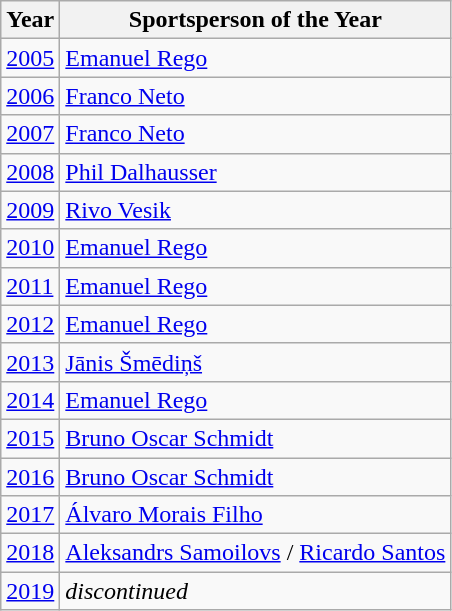<table class="wikitable sortable" style="display:inline-table;">
<tr>
<th>Year</th>
<th>Sportsperson of the Year</th>
</tr>
<tr>
<td><a href='#'>2005</a></td>
<td> <a href='#'>Emanuel Rego</a> </td>
</tr>
<tr>
<td><a href='#'>2006</a></td>
<td> <a href='#'>Franco Neto</a> </td>
</tr>
<tr>
<td><a href='#'>2007</a></td>
<td> <a href='#'>Franco Neto</a> </td>
</tr>
<tr>
<td><a href='#'>2008</a></td>
<td> <a href='#'>Phil Dalhausser</a></td>
</tr>
<tr>
<td><a href='#'>2009</a></td>
<td> <a href='#'>Rivo Vesik</a></td>
</tr>
<tr>
<td><a href='#'>2010</a></td>
<td> <a href='#'>Emanuel Rego</a> </td>
</tr>
<tr>
<td><a href='#'>2011</a></td>
<td> <a href='#'>Emanuel Rego</a> </td>
</tr>
<tr>
<td><a href='#'>2012</a></td>
<td> <a href='#'>Emanuel Rego</a> </td>
</tr>
<tr>
<td><a href='#'>2013</a></td>
<td> <a href='#'>Jānis Šmēdiņš</a></td>
</tr>
<tr>
<td><a href='#'>2014</a></td>
<td> <a href='#'>Emanuel Rego</a> </td>
</tr>
<tr>
<td><a href='#'>2015</a></td>
<td> <a href='#'>Bruno Oscar Schmidt</a> </td>
</tr>
<tr>
<td><a href='#'>2016</a></td>
<td> <a href='#'>Bruno Oscar Schmidt</a> </td>
</tr>
<tr>
<td><a href='#'>2017</a></td>
<td> <a href='#'>Álvaro Morais Filho</a></td>
</tr>
<tr>
<td><a href='#'>2018</a></td>
<td> <a href='#'>Aleksandrs Samoilovs</a> /  <a href='#'>Ricardo Santos</a></td>
</tr>
<tr>
<td><a href='#'>2019</a></td>
<td><em>discontinued</em></td>
</tr>
</table>
